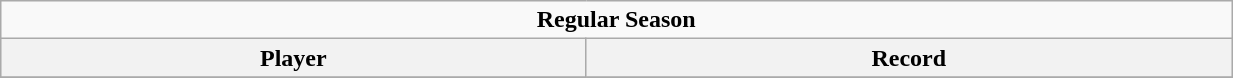<table class="wikitable" width="65%" style="text-align:center">
<tr>
<td colspan="10" align="center"><strong>Regular Season</strong></td>
</tr>
<tr align="center" bgcolor="#dddddd">
<th>Player</th>
<th>Record</th>
</tr>
<tr>
</tr>
</table>
